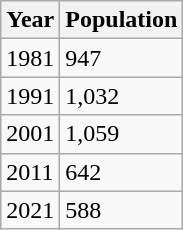<table class="wikitable">
<tr>
<th>Year</th>
<th>Population</th>
</tr>
<tr>
<td>1981</td>
<td>947</td>
</tr>
<tr>
<td>1991</td>
<td>1,032</td>
</tr>
<tr>
<td>2001</td>
<td>1,059</td>
</tr>
<tr>
<td>2011</td>
<td>642</td>
</tr>
<tr>
<td>2021</td>
<td>588</td>
</tr>
</table>
